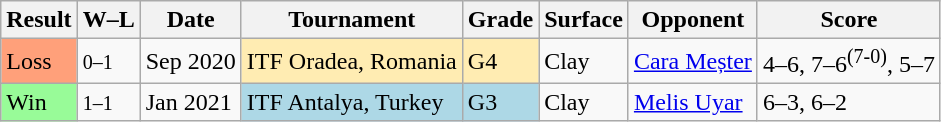<table class="sortable wikitable">
<tr>
<th>Result</th>
<th class="unsortable">W–L</th>
<th>Date</th>
<th>Tournament</th>
<th>Grade</th>
<th>Surface</th>
<th>Opponent</th>
<th class="unsortable">Score</th>
</tr>
<tr>
<td style="background:#ffa07a;">Loss</td>
<td><small>0–1</small></td>
<td>Sep 2020</td>
<td bgcolor="#ffecb2">ITF Oradea, Romania</td>
<td bgcolor="#ffecb2">G4</td>
<td>Clay</td>
<td> <a href='#'>Cara Meșter</a></td>
<td>4–6, 7–6<sup>(7-0)</sup>, 5–7</td>
</tr>
<tr>
<td style="background:#98FB98;">Win</td>
<td><small>1–1</small></td>
<td>Jan 2021</td>
<td bgcolor="lightblue">ITF Antalya, Turkey</td>
<td bgcolor="lightblue">G3</td>
<td>Clay</td>
<td>  <a href='#'>Melis Uyar</a></td>
<td>6–3, 6–2</td>
</tr>
</table>
